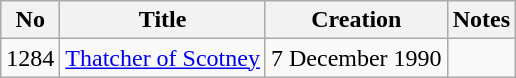<table class="wikitable">
<tr>
<th>No</th>
<th>Title</th>
<th>Creation</th>
<th>Notes</th>
</tr>
<tr>
<td>1284</td>
<td><a href='#'>Thatcher of Scotney</a></td>
<td>7 December 1990</td>
<td></td>
</tr>
</table>
